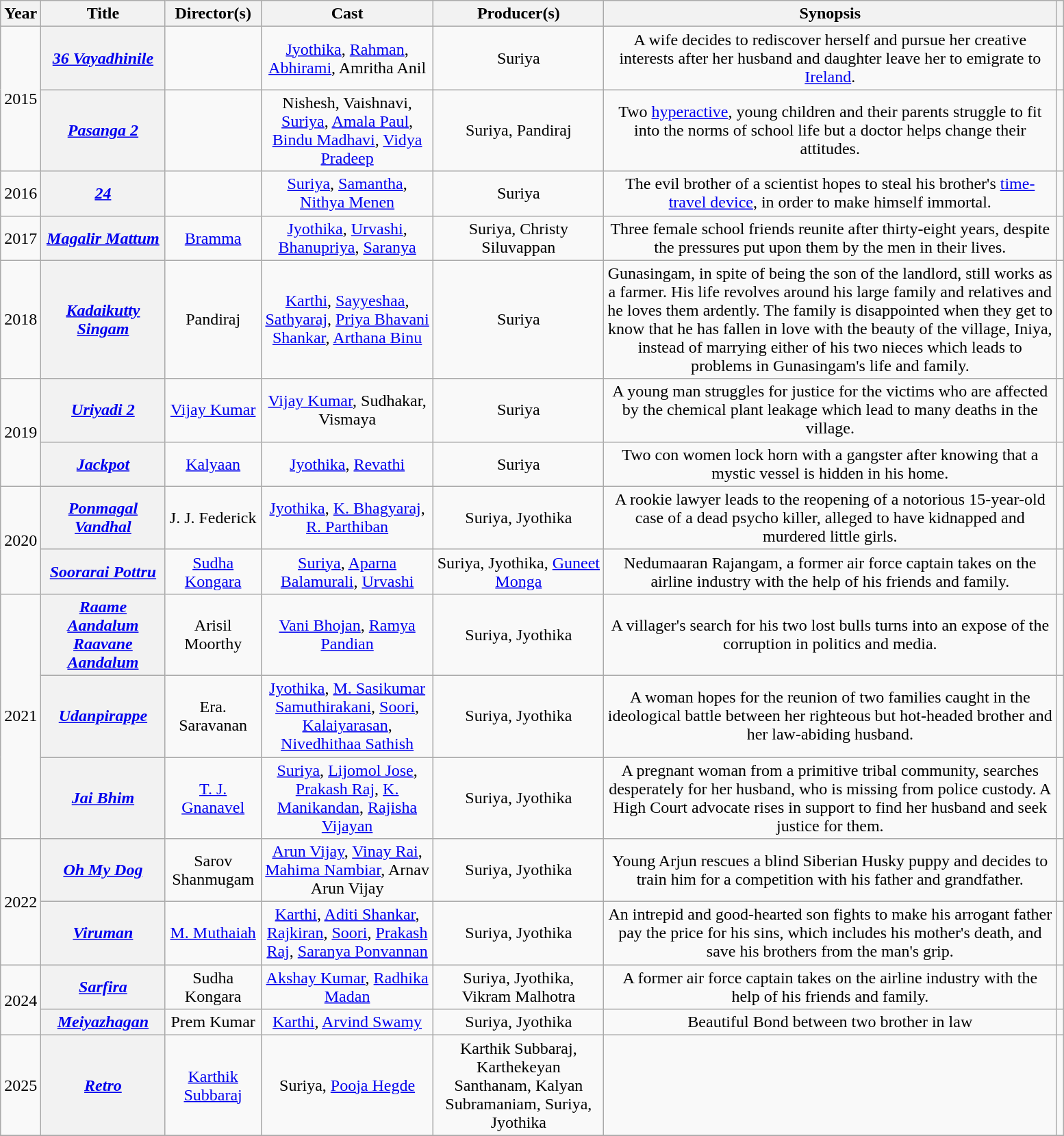<table class="wikitable plainrowheaders sortable" style="width: 82%; text-align: center;">
<tr>
<th scope="col">Year</th>
<th scope="col">Title</th>
<th scope="col">Director(s)</th>
<th scope="col">Cast</th>
<th scope="col">Producer(s)</th>
<th scope="col" class="unsortable">Synopsis</th>
<th scope="col" class="unsortable"></th>
</tr>
<tr>
<td rowspan="2">2015</td>
<th scope="row"><em><a href='#'>36 Vayadhinile</a></em></th>
<td></td>
<td><a href='#'>Jyothika</a>, <a href='#'>Rahman</a>, <a href='#'>Abhirami</a>, Amritha Anil</td>
<td>Suriya</td>
<td>A wife decides to rediscover herself and pursue her creative interests after her husband and daughter leave her to emigrate to <a href='#'>Ireland</a>.</td>
<td></td>
</tr>
<tr>
<th scope="row"><em><a href='#'>Pasanga 2</a></em></th>
<td></td>
<td>Nishesh, Vaishnavi, <a href='#'>Suriya</a>, <a href='#'>Amala Paul</a>, <a href='#'>Bindu Madhavi</a>, <a href='#'>Vidya Pradeep</a></td>
<td>Suriya, Pandiraj</td>
<td>Two <a href='#'>hyperactive</a>, young children and their parents struggle to fit into the norms of school life but a doctor helps change their attitudes.</td>
<td></td>
</tr>
<tr>
<td>2016</td>
<th scope="row"><em><a href='#'>24</a></em></th>
<td></td>
<td><a href='#'>Suriya</a>, <a href='#'>Samantha</a>, <a href='#'>Nithya Menen</a></td>
<td>Suriya</td>
<td>The evil brother of a scientist hopes to steal his brother's <a href='#'>time-travel device</a>, in order to make himself immortal.</td>
<td></td>
</tr>
<tr>
<td>2017</td>
<th scope="row"><em><a href='#'>Magalir Mattum</a></em></th>
<td><a href='#'>Bramma</a></td>
<td><a href='#'>Jyothika</a>, <a href='#'>Urvashi</a>, <a href='#'>Bhanupriya</a>, <a href='#'>Saranya</a></td>
<td>Suriya, Christy Siluvappan</td>
<td>Three female school friends reunite after thirty-eight years, despite the pressures put upon them by the men in their lives.</td>
<td></td>
</tr>
<tr>
<td>2018</td>
<th scope="row"><em><a href='#'>Kadaikutty Singam</a></em></th>
<td>Pandiraj</td>
<td><a href='#'>Karthi</a>, <a href='#'>Sayyeshaa</a>, <a href='#'>Sathyaraj</a>, <a href='#'>Priya Bhavani Shankar</a>, <a href='#'>Arthana Binu</a></td>
<td>Suriya</td>
<td>Gunasingam, in spite of being the son of the landlord, still works as a farmer. His life revolves around his large family and relatives and he loves them ardently. The family is disappointed when they get to know that he has fallen in love with the beauty of the village, Iniya, instead of marrying either of his two nieces which leads to problems in Gunasingam's life and family.</td>
<td></td>
</tr>
<tr>
<td rowspan="2">2019</td>
<th scope="row"><em><a href='#'>Uriyadi 2</a></em></th>
<td><a href='#'>Vijay Kumar</a></td>
<td><a href='#'>Vijay Kumar</a>, Sudhakar, Vismaya</td>
<td>Suriya</td>
<td>A young man struggles for justice for the victims who are affected by the chemical plant leakage which lead to many deaths in the village.</td>
<td></td>
</tr>
<tr>
<th scope="row"><em><a href='#'>Jackpot</a></em></th>
<td><a href='#'>Kalyaan</a></td>
<td><a href='#'>Jyothika</a>, <a href='#'>Revathi</a></td>
<td>Suriya</td>
<td>Two con women lock horn with a gangster after knowing that a mystic vessel is hidden in his home.</td>
<td></td>
</tr>
<tr>
<td rowspan="2">2020</td>
<th scope="row"><em><a href='#'>Ponmagal Vandhal</a></em></th>
<td>J. J. Federick</td>
<td><a href='#'>Jyothika</a>, <a href='#'>K. Bhagyaraj</a>, <a href='#'>R. Parthiban</a></td>
<td>Suriya, Jyothika</td>
<td>A rookie lawyer leads to the reopening of a notorious 15-year-old case of a dead psycho killer, alleged to have kidnapped and murdered little girls.</td>
<td></td>
</tr>
<tr>
<th scope="row"><em><a href='#'>Soorarai Pottru</a></em></th>
<td><a href='#'>Sudha Kongara</a></td>
<td><a href='#'>Suriya</a>, <a href='#'>Aparna Balamurali</a>, <a href='#'>Urvashi</a></td>
<td>Suriya, Jyothika, <a href='#'>Guneet Monga</a></td>
<td>Nedumaaran Rajangam, a former air force captain  takes on the airline industry with the help of his friends and family.</td>
<td></td>
</tr>
<tr>
<td rowspan="3">2021</td>
<th scope="row"><em><a href='#'>Raame Aandalum Raavane Aandalum</a></em></th>
<td>Arisil Moorthy</td>
<td><a href='#'>Vani Bhojan</a>, <a href='#'>Ramya Pandian</a></td>
<td>Suriya, Jyothika</td>
<td>A villager's search for his two lost bulls turns into an expose of the corruption in politics and media.</td>
<td></td>
</tr>
<tr>
<th scope="row"><em><a href='#'>Udanpirappe</a></em></th>
<td>Era. Saravanan</td>
<td><a href='#'>Jyothika</a>, <a href='#'>M. Sasikumar</a> <a href='#'>Samuthirakani</a>, <a href='#'>Soori</a>, <a href='#'>Kalaiyarasan</a>, <a href='#'>Nivedhithaa Sathish</a></td>
<td>Suriya, Jyothika</td>
<td>A woman hopes for the reunion of two families caught in the ideological battle between her righteous but hot-headed brother and her law-abiding husband.</td>
<td></td>
</tr>
<tr>
<th scope="row"><em><a href='#'>Jai Bhim</a></em></th>
<td><a href='#'>T. J. Gnanavel</a></td>
<td><a href='#'>Suriya</a>, <a href='#'>Lijomol Jose</a>, <a href='#'>Prakash Raj</a>, <a href='#'>K. Manikandan</a>, <a href='#'>Rajisha Vijayan</a></td>
<td>Suriya, Jyothika</td>
<td>A pregnant woman from a primitive tribal community, searches desperately for her husband, who is missing from police custody. A High Court advocate rises in support to find her husband and seek justice for them.</td>
<td></td>
</tr>
<tr>
<td rowspan="2">2022</td>
<th scope="row"><em><a href='#'>Oh My Dog</a></em></th>
<td>Sarov Shanmugam</td>
<td><a href='#'>Arun Vijay</a>, <a href='#'>Vinay Rai</a>, <a href='#'>Mahima Nambiar</a>, Arnav Arun Vijay</td>
<td>Suriya, Jyothika</td>
<td>Young Arjun rescues a blind Siberian Husky puppy and decides to train him for a competition with his father and grandfather.</td>
<td></td>
</tr>
<tr>
<th scope="row"><em><a href='#'>Viruman</a></em></th>
<td><a href='#'>M. Muthaiah</a></td>
<td><a href='#'>Karthi</a>, <a href='#'>Aditi Shankar</a>, <a href='#'>Rajkiran</a>, <a href='#'>Soori</a>, <a href='#'>Prakash Raj</a>, <a href='#'>Saranya Ponvannan</a></td>
<td>Suriya, Jyothika</td>
<td>An intrepid and good-hearted son fights to make his arrogant father pay the price for his sins, which includes his mother's death, and save his brothers from the man's grip.</td>
<td></td>
</tr>
<tr>
<td rowspan="2">2024</td>
<th scope="row"><em><a href='#'>Sarfira</a></em></th>
<td>Sudha Kongara</td>
<td><a href='#'>Akshay Kumar</a>, <a href='#'>Radhika Madan</a></td>
<td>Suriya, Jyothika, Vikram Malhotra</td>
<td>A former air force captain takes on the airline industry with the help of his friends and family.</td>
<td></td>
</tr>
<tr>
<th scope="row"><em><a href='#'>Meiyazhagan</a></em></th>
<td>Prem Kumar</td>
<td><a href='#'>Karthi</a>, <a href='#'>Arvind Swamy</a></td>
<td>Suriya, Jyothika</td>
<td>Beautiful Bond between two brother in law</td>
<td></td>
</tr>
<tr>
<td>2025</td>
<th scope="row"><em><a href='#'>Retro</a></em></th>
<td><a href='#'>Karthik Subbaraj</a></td>
<td>Suriya, <a href='#'>Pooja Hegde</a></td>
<td>Karthik Subbaraj, Karthekeyan Santhanam, Kalyan Subramaniam, Suriya, Jyothika</td>
<td></td>
<td></td>
</tr>
<tr>
</tr>
</table>
